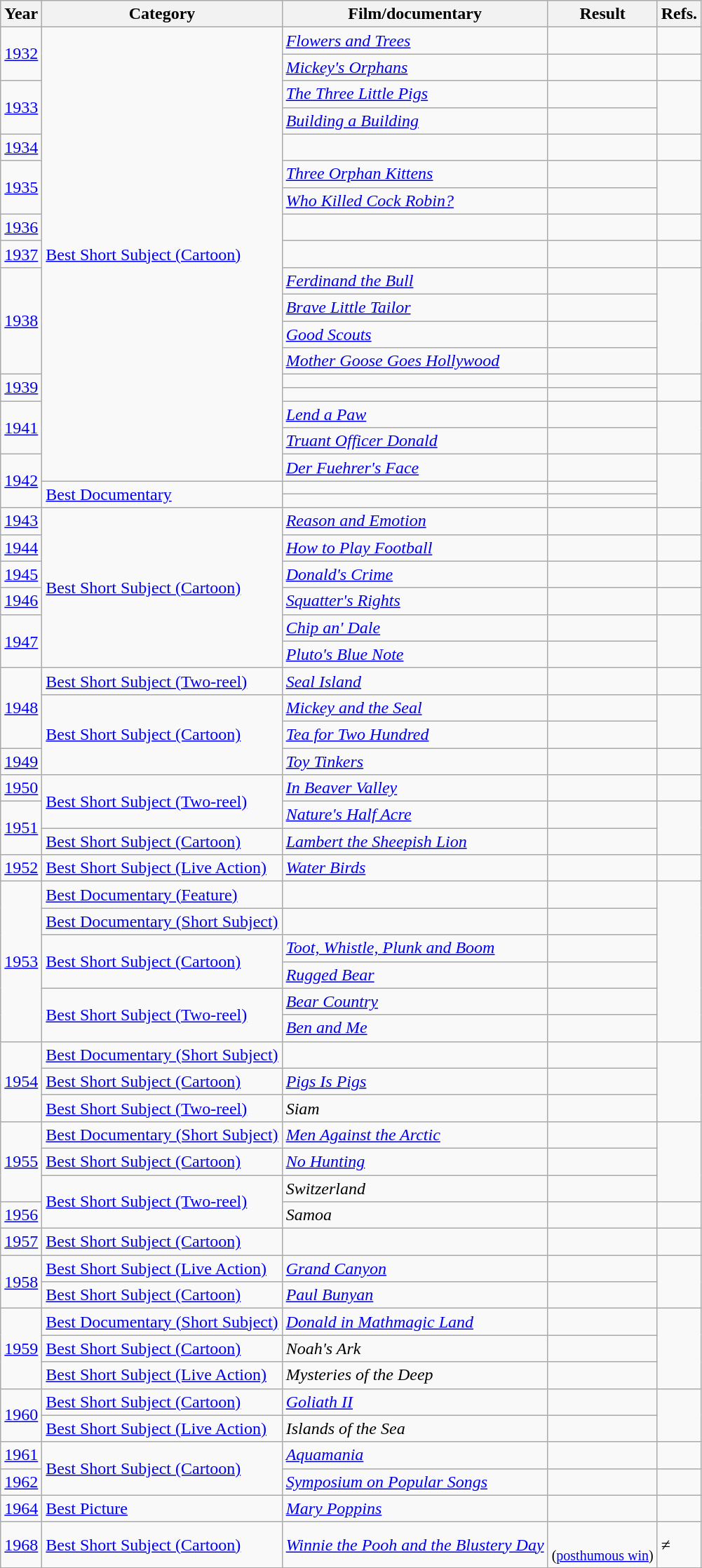<table class="wikitable plainrowheaders sortable">
<tr>
<th scope="col">Year</th>
<th scope="col">Category</th>
<th scope="col">Film/documentary</th>
<th scope="col">Result</th>
<th scope="col" class="unsortable" style="text-align:center;">Refs.</th>
</tr>
<tr>
<td style="text-align:center;" rowspan=2><a href='#'>1932<br></a></td>
<td rowspan=18><a href='#'>Best Short Subject (Cartoon)</a></td>
<td><em><a href='#'>Flowers and Trees</a></em></td>
<td></td>
<td></td>
</tr>
<tr>
<td><em><a href='#'>Mickey's Orphans</a></em></td>
<td></td>
<td></td>
</tr>
<tr>
<td style="text-align:center;" rowspan=2><a href='#'>1933<br></a></td>
<td><em><a href='#'>The Three Little Pigs</a></em></td>
<td></td>
<td rowspan=2></td>
</tr>
<tr>
<td><em><a href='#'>Building a Building</a></em></td>
<td></td>
</tr>
<tr>
<td style="text-align:center;"><a href='#'>1934<br></a></td>
<td></td>
<td></td>
<td></td>
</tr>
<tr>
<td style="text-align:center;" rowspan=2><a href='#'>1935<br></a></td>
<td><em><a href='#'>Three Orphan Kittens</a></em></td>
<td></td>
<td rowspan=2></td>
</tr>
<tr>
<td><em><a href='#'>Who Killed Cock Robin?</a></em></td>
<td></td>
</tr>
<tr>
<td style="text-align:center;"><a href='#'>1936<br></a></td>
<td></td>
<td></td>
<td></td>
</tr>
<tr>
<td style="text-align:center;"><a href='#'>1937<br></a></td>
<td></td>
<td></td>
<td></td>
</tr>
<tr>
<td style="text-align:center;" rowspan=4><a href='#'>1938<br></a></td>
<td><em><a href='#'>Ferdinand the Bull</a></em></td>
<td></td>
<td rowspan=4></td>
</tr>
<tr>
<td><em><a href='#'>Brave Little Tailor</a></em></td>
<td></td>
</tr>
<tr>
<td><em><a href='#'>Good Scouts</a></em></td>
<td></td>
</tr>
<tr>
<td><em><a href='#'>Mother Goose Goes Hollywood</a></em></td>
<td></td>
</tr>
<tr>
<td style="text-align:center;" rowspan=2><a href='#'>1939<br></a></td>
<td></td>
<td></td>
<td rowspan=2></td>
</tr>
<tr>
<td></td>
<td></td>
</tr>
<tr>
<td style="text-align:center;" rowspan=2><a href='#'>1941<br></a></td>
<td><em><a href='#'>Lend a Paw</a></em></td>
<td></td>
<td rowspan=2></td>
</tr>
<tr>
<td><em><a href='#'>Truant Officer Donald</a></em></td>
<td></td>
</tr>
<tr>
<td style="text-align:center;" rowspan=3><a href='#'>1942<br></a></td>
<td><em><a href='#'>Der Fuehrer's Face</a></em></td>
<td></td>
<td rowspan=3></td>
</tr>
<tr>
<td rowspan=2><a href='#'>Best Documentary</a></td>
<td></td>
<td></td>
</tr>
<tr>
<td></td>
<td></td>
</tr>
<tr>
<td style="text-align:center;"><a href='#'>1943<br></a></td>
<td rowspan=6><a href='#'>Best Short Subject (Cartoon)</a></td>
<td><em><a href='#'>Reason and Emotion</a></em></td>
<td></td>
<td></td>
</tr>
<tr>
<td style="text-align:center;"><a href='#'>1944<br></a></td>
<td><em><a href='#'>How to Play Football</a></em></td>
<td></td>
<td></td>
</tr>
<tr>
<td style="text-align:center;"><a href='#'>1945<br></a></td>
<td><em><a href='#'>Donald's Crime</a></em></td>
<td></td>
<td></td>
</tr>
<tr>
<td style="text-align:center;"><a href='#'>1946<br></a></td>
<td><em><a href='#'>Squatter's Rights</a></em></td>
<td></td>
<td></td>
</tr>
<tr>
<td style="text-align:center;" rowspan=2><a href='#'>1947<br></a></td>
<td><em><a href='#'>Chip an' Dale</a></em></td>
<td></td>
<td rowspan=2></td>
</tr>
<tr>
<td><em><a href='#'>Pluto's Blue Note</a></em></td>
<td></td>
</tr>
<tr>
<td style="text-align:center;" rowspan=3><a href='#'>1948<br></a></td>
<td><a href='#'>Best Short Subject (Two-reel)</a></td>
<td><em><a href='#'>Seal Island</a></em></td>
<td></td>
<td></td>
</tr>
<tr>
<td rowspan=3><a href='#'>Best Short Subject (Cartoon)</a></td>
<td><em><a href='#'>Mickey and the Seal</a></em></td>
<td></td>
<td rowspan=2></td>
</tr>
<tr>
<td><em><a href='#'>Tea for Two Hundred</a></em></td>
<td></td>
</tr>
<tr>
<td style="text-align:center;"><a href='#'>1949<br></a></td>
<td><em><a href='#'>Toy Tinkers</a></em></td>
<td></td>
<td></td>
</tr>
<tr>
<td style="text-align:center;"><a href='#'>1950<br></a></td>
<td rowspan=2><a href='#'>Best Short Subject (Two-reel)</a></td>
<td><em><a href='#'>In Beaver Valley</a></em></td>
<td></td>
<td></td>
</tr>
<tr>
<td style="text-align:center;" rowspan=2><a href='#'>1951<br></a></td>
<td><em><a href='#'>Nature's Half Acre</a></em></td>
<td></td>
<td rowspan=2></td>
</tr>
<tr>
<td><a href='#'>Best Short Subject (Cartoon)</a></td>
<td><em><a href='#'>Lambert the Sheepish Lion</a></em></td>
<td></td>
</tr>
<tr>
<td style="text-align:center;"><a href='#'>1952<br></a></td>
<td><a href='#'>Best Short Subject (Live Action)</a></td>
<td><em><a href='#'>Water Birds</a></em></td>
<td></td>
<td></td>
</tr>
<tr>
<td style="text-align:center;" rowspan=6><a href='#'>1953<br></a></td>
<td><a href='#'>Best Documentary (Feature)</a></td>
<td></td>
<td></td>
<td rowspan=6></td>
</tr>
<tr>
<td><a href='#'>Best Documentary (Short Subject)</a></td>
<td></td>
<td></td>
</tr>
<tr>
<td rowspan=2><a href='#'>Best Short Subject (Cartoon)</a></td>
<td><em><a href='#'>Toot, Whistle, Plunk and Boom</a></em></td>
<td></td>
</tr>
<tr>
<td><em><a href='#'>Rugged Bear</a></em></td>
<td></td>
</tr>
<tr>
<td rowspan=2><a href='#'>Best Short Subject (Two-reel)</a></td>
<td><em><a href='#'>Bear Country</a></em></td>
<td></td>
</tr>
<tr>
<td><em><a href='#'>Ben and Me</a></em></td>
<td></td>
</tr>
<tr>
<td style="text-align:center;" rowspan=3><a href='#'>1954<br></a></td>
<td><a href='#'>Best Documentary (Short Subject)</a></td>
<td></td>
<td></td>
<td rowspan=3></td>
</tr>
<tr>
<td><a href='#'>Best Short Subject (Cartoon)</a></td>
<td><em><a href='#'>Pigs Is Pigs</a></em></td>
<td></td>
</tr>
<tr>
<td><a href='#'>Best Short Subject (Two-reel)</a></td>
<td><em>Siam</em></td>
<td></td>
</tr>
<tr>
<td style="text-align:center;" rowspan=3><a href='#'>1955<br></a></td>
<td><a href='#'>Best Documentary (Short Subject)</a></td>
<td><em><a href='#'>Men Against the Arctic</a></em></td>
<td></td>
<td rowspan=3></td>
</tr>
<tr>
<td><a href='#'>Best Short Subject (Cartoon)</a></td>
<td><em><a href='#'>No Hunting</a></em></td>
<td></td>
</tr>
<tr>
<td rowspan=2><a href='#'>Best Short Subject (Two-reel)</a></td>
<td><em>Switzerland</em></td>
<td></td>
</tr>
<tr>
<td style="text-align:center;"><a href='#'>1956<br></a></td>
<td><em>Samoa</em></td>
<td></td>
<td></td>
</tr>
<tr>
<td style="text-align:center;"><a href='#'>1957<br></a></td>
<td><a href='#'>Best Short Subject (Cartoon)</a></td>
<td></td>
<td></td>
<td></td>
</tr>
<tr>
<td style="text-align:center;" rowspan=2><a href='#'>1958<br></a></td>
<td><a href='#'>Best Short Subject (Live Action)</a></td>
<td><em><a href='#'>Grand Canyon</a></em></td>
<td></td>
<td rowspan=2></td>
</tr>
<tr>
<td><a href='#'>Best Short Subject (Cartoon)</a></td>
<td><em><a href='#'>Paul Bunyan</a></em></td>
<td></td>
</tr>
<tr>
<td style="text-align:center;" rowspan=3><a href='#'>1959<br></a></td>
<td><a href='#'>Best Documentary (Short Subject)</a></td>
<td><em><a href='#'>Donald in Mathmagic Land</a></em></td>
<td></td>
<td rowspan=3></td>
</tr>
<tr>
<td><a href='#'>Best Short Subject (Cartoon)</a></td>
<td><em>Noah's Ark</em></td>
<td></td>
</tr>
<tr>
<td><a href='#'>Best Short Subject (Live Action)</a></td>
<td><em>Mysteries of the Deep</em></td>
<td></td>
</tr>
<tr>
<td style="text-align:center;" rowspan=2><a href='#'>1960<br></a></td>
<td><a href='#'>Best Short Subject (Cartoon)</a></td>
<td><em><a href='#'>Goliath II</a></em></td>
<td></td>
<td rowspan=2></td>
</tr>
<tr>
<td><a href='#'>Best Short Subject (Live Action)</a></td>
<td><em>Islands of the Sea</em></td>
<td></td>
</tr>
<tr>
<td style="text-align:center;"><a href='#'>1961<br></a></td>
<td rowspan=2><a href='#'>Best Short Subject (Cartoon)</a></td>
<td><em><a href='#'>Aquamania</a></em></td>
<td></td>
<td></td>
</tr>
<tr>
<td style="text-align:center;"><a href='#'>1962<br></a></td>
<td><em><a href='#'>Symposium on Popular Songs</a></em></td>
<td></td>
<td></td>
</tr>
<tr>
<td style="text-align:center;"><a href='#'>1964<br></a></td>
<td><a href='#'>Best Picture</a></td>
<td><em><a href='#'>Mary Poppins</a></em></td>
<td></td>
<td></td>
</tr>
<tr>
<td style="text-align:center;"><a href='#'>1968<br></a></td>
<td><a href='#'>Best Short Subject (Cartoon)</a></td>
<td><em><a href='#'>Winnie the Pooh and the Blustery Day</a></em></td>
<td><br><small>(<a href='#'>posthumous win</a>)</small></td>
<td>≠</td>
</tr>
<tr>
</tr>
</table>
